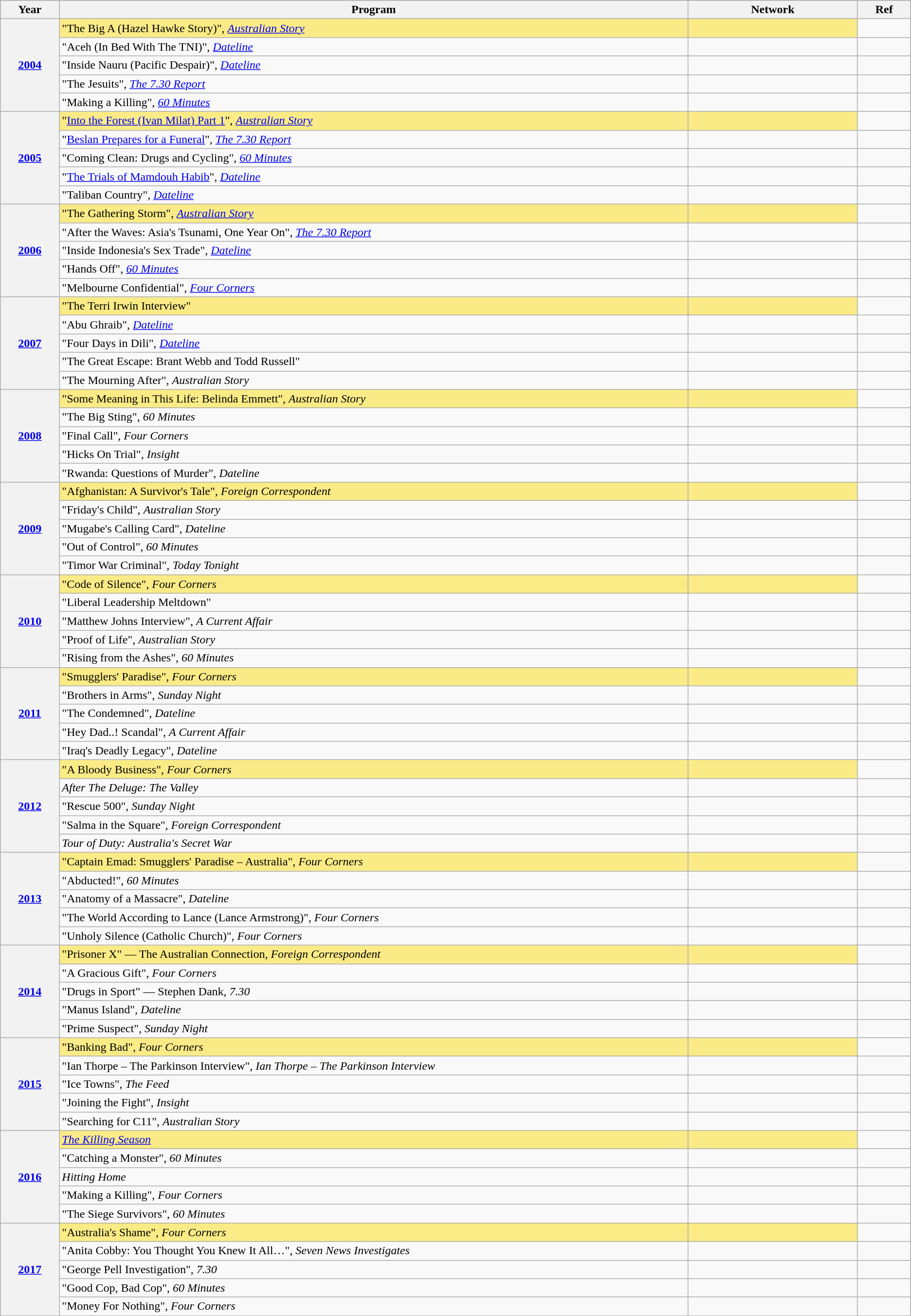<table class="wikitable sortable">
<tr style="background:#bebebe;">
<th scope="col" style="width:1%;">Year</th>
<th scope="col" style="width:16%;">Program</th>
<th scope="col" style="width:4%;">Network</th>
<th scope="col" style="width:1%;" class="unsortable">Ref</th>
</tr>
<tr>
<th scope="row" rowspan="5" style="text-align:center"><a href='#'>2004</a></th>
<td style="background:#FAEB86">"The Big A (Hazel Hawke Story)", <em><a href='#'>Australian Story</a></em></td>
<td style="background:#FAEB86"></td>
<td></td>
</tr>
<tr>
<td>"Aceh (In Bed With The TNI)", <em><a href='#'>Dateline</a></em></td>
<td></td>
<td></td>
</tr>
<tr>
<td>"Inside Nauru (Pacific Despair)", <em><a href='#'>Dateline</a></em></td>
<td></td>
<td></td>
</tr>
<tr>
<td>"The Jesuits", <em><a href='#'>The 7.30 Report</a></em></td>
<td></td>
<td></td>
</tr>
<tr>
<td>"Making a Killing", <em><a href='#'>60 Minutes</a></em></td>
<td></td>
<td></td>
</tr>
<tr>
<th scope="row" rowspan="5" style="text-align:center"><a href='#'>2005</a></th>
<td style="background:#FAEB86">"<a href='#'>Into the Forest (Ivan Milat) Part 1</a>", <em><a href='#'>Australian Story</a></em></td>
<td style="background:#FAEB86"></td>
<td></td>
</tr>
<tr>
<td>"<a href='#'>Beslan Prepares for a Funeral</a>", <em><a href='#'>The 7.30 Report</a></em></td>
<td></td>
<td></td>
</tr>
<tr>
<td>"Coming Clean: Drugs and Cycling", <em><a href='#'>60 Minutes</a></em></td>
<td></td>
<td></td>
</tr>
<tr>
<td>"<a href='#'>The Trials of Mamdouh Habib</a>", <em><a href='#'>Dateline</a></em></td>
<td></td>
<td></td>
</tr>
<tr>
<td>"Taliban Country", <em><a href='#'>Dateline</a></em></td>
<td></td>
<td></td>
</tr>
<tr>
<th scope="row" rowspan="5" style="text-align:center"><a href='#'>2006</a></th>
<td style="background:#FAEB86">"The Gathering Storm", <em><a href='#'>Australian Story</a></em></td>
<td style="background:#FAEB86"></td>
<td></td>
</tr>
<tr>
<td>"After the Waves: Asia's Tsunami, One Year On", <em><a href='#'>The 7.30 Report</a></em></td>
<td></td>
<td></td>
</tr>
<tr>
<td>"Inside Indonesia's Sex Trade", <em><a href='#'>Dateline</a></em></td>
<td></td>
<td></td>
</tr>
<tr>
<td>"Hands Off", <em><a href='#'>60 Minutes</a></em></td>
<td></td>
<td></td>
</tr>
<tr>
<td>"Melbourne Confidential", <em><a href='#'>Four Corners</a></em></td>
<td></td>
<td></td>
</tr>
<tr>
<th scope="row" rowspan="5" style="text-align:center"><a href='#'>2007</a></th>
<td style="background:#FAEB86">"The Terri Irwin Interview"</td>
<td style="background:#FAEB86"></td>
<td></td>
</tr>
<tr>
<td>"Abu Ghraib", <em><a href='#'>Dateline</a></em></td>
<td></td>
<td></td>
</tr>
<tr>
<td>"Four Days in Dili", <em><a href='#'>Dateline</a></em></td>
<td></td>
<td></td>
</tr>
<tr>
<td>"The Great Escape: Brant Webb and Todd Russell"</td>
<td></td>
<td></td>
</tr>
<tr>
<td>"The Mourning After", <em>Australian Story</em></td>
<td></td>
<td></td>
</tr>
<tr>
<th scope="row" rowspan="5" style="text-align:center"><a href='#'>2008</a></th>
<td style="background:#FAEB86">"Some Meaning in This Life: Belinda Emmett", <em>Australian Story</em></td>
<td style="background:#FAEB86"></td>
<td></td>
</tr>
<tr>
<td>"The Big Sting", <em>60 Minutes</em></td>
<td></td>
<td></td>
</tr>
<tr>
<td>"Final Call", <em>Four Corners</em></td>
<td></td>
<td></td>
</tr>
<tr>
<td>"Hicks On Trial", <em>Insight</em></td>
<td></td>
<td></td>
</tr>
<tr>
<td>"Rwanda: Questions of Murder", <em>Dateline</em></td>
<td></td>
<td></td>
</tr>
<tr>
<th scope="row" rowspan="5" style="text-align:center"><a href='#'>2009</a></th>
<td style="background:#FAEB86">"Afghanistan: A Survivor's Tale", <em>Foreign Correspondent</em></td>
<td style="background:#FAEB86"></td>
<td></td>
</tr>
<tr>
<td>"Friday's Child", <em>Australian Story</em></td>
<td></td>
<td></td>
</tr>
<tr>
<td>"Mugabe's Calling Card", <em>Dateline</em></td>
<td></td>
<td></td>
</tr>
<tr>
<td>"Out of Control", <em>60 Minutes</em></td>
<td></td>
<td></td>
</tr>
<tr>
<td>"Timor War Criminal", <em>Today Tonight</em></td>
<td></td>
<td></td>
</tr>
<tr>
<th scope="row" rowspan="5" style="text-align:center"><a href='#'>2010</a></th>
<td style="background:#FAEB86">"Code of Silence", <em>Four Corners</em></td>
<td style="background:#FAEB86"></td>
<td></td>
</tr>
<tr>
<td>"Liberal Leadership Meltdown"</td>
<td></td>
<td></td>
</tr>
<tr>
<td>"Matthew Johns Interview", <em>A Current Affair</em></td>
<td></td>
<td></td>
</tr>
<tr>
<td>"Proof of Life", <em>Australian Story</em></td>
<td></td>
<td></td>
</tr>
<tr>
<td>"Rising from the Ashes", <em>60 Minutes</em></td>
<td></td>
<td></td>
</tr>
<tr>
<th scope="row" rowspan="5" style="text-align:center"><a href='#'>2011</a></th>
<td style="background:#FAEB86">"Smugglers' Paradise", <em>Four Corners</em></td>
<td style="background:#FAEB86"></td>
<td></td>
</tr>
<tr>
<td>"Brothers in Arms", <em>Sunday Night</em></td>
<td></td>
<td></td>
</tr>
<tr>
<td>"The Condemned", <em>Dateline</em></td>
<td></td>
<td></td>
</tr>
<tr>
<td>"Hey Dad..! Scandal", <em>A Current Affair</em></td>
<td></td>
<td></td>
</tr>
<tr>
<td>"Iraq's Deadly Legacy", <em>Dateline</em></td>
<td></td>
<td></td>
</tr>
<tr>
<th scope="row" rowspan="5" style="text-align:center"><a href='#'>2012</a></th>
<td style="background:#FAEB86">"A Bloody Business", <em>Four Corners</em></td>
<td style="background:#FAEB86"></td>
<td></td>
</tr>
<tr>
<td><em>After The Deluge: The Valley</em></td>
<td></td>
<td></td>
</tr>
<tr>
<td>"Rescue 500", <em>Sunday Night</em></td>
<td></td>
<td></td>
</tr>
<tr>
<td>"Salma in the Square", <em>Foreign Correspondent</em></td>
<td></td>
<td></td>
</tr>
<tr>
<td><em>Tour of Duty: Australia's Secret War</em></td>
<td></td>
<td></td>
</tr>
<tr>
<th scope="row" rowspan="5" style="text-align:center"><a href='#'>2013</a></th>
<td style="background:#FAEB86">"Captain Emad: Smugglers' Paradise – Australia", <em>Four Corners</em></td>
<td style="background:#FAEB86"></td>
<td></td>
</tr>
<tr>
<td>"Abducted!", <em>60 Minutes</em></td>
<td></td>
<td></td>
</tr>
<tr>
<td>"Anatomy of a Massacre", <em>Dateline</em></td>
<td></td>
<td></td>
</tr>
<tr>
<td>"The World According to Lance (Lance Armstrong)", <em>Four Corners</em></td>
<td></td>
<td></td>
</tr>
<tr>
<td>"Unholy Silence (Catholic Church)", <em>Four Corners</em></td>
<td></td>
<td></td>
</tr>
<tr>
<th scope="row" rowspan="5" style="text-align:center"><a href='#'>2014</a></th>
<td style="background:#FAEB86">"Prisoner X" — The Australian Connection, <em>Foreign Correspondent</em></td>
<td style="background:#FAEB86"></td>
<td></td>
</tr>
<tr>
<td>"A Gracious Gift", <em>Four Corners</em></td>
<td></td>
<td></td>
</tr>
<tr>
<td>"Drugs in Sport" — Stephen Dank, <em>7.30</em></td>
<td></td>
<td></td>
</tr>
<tr>
<td>"Manus Island", <em>Dateline</em></td>
<td></td>
<td></td>
</tr>
<tr>
<td>"Prime Suspect", <em>Sunday Night</em></td>
<td></td>
<td></td>
</tr>
<tr>
<th scope="row" rowspan="5" style="text-align:center"><a href='#'>2015</a></th>
<td style="background:#FAEB86">"Banking Bad", <em>Four Corners</em></td>
<td style="background:#FAEB86"></td>
<td></td>
</tr>
<tr>
<td>"Ian Thorpe – The Parkinson Interview", <em>Ian Thorpe – The Parkinson Interview</em></td>
<td></td>
<td></td>
</tr>
<tr>
<td>"Ice Towns", <em>The Feed</em></td>
<td></td>
<td></td>
</tr>
<tr>
<td>"Joining the Fight", <em>Insight</em></td>
<td></td>
<td></td>
</tr>
<tr>
<td>"Searching for C11", <em>Australian Story</em></td>
<td></td>
<td></td>
</tr>
<tr>
<th scope="row" rowspan="5" style="text-align:center"><a href='#'>2016</a></th>
<td style="background:#FAEB86"><em><a href='#'>The Killing Season</a></em></td>
<td style="background:#FAEB86"></td>
<td></td>
</tr>
<tr>
<td>"Catching a Monster", <em>60 Minutes</em></td>
<td></td>
<td></td>
</tr>
<tr>
<td><em>Hitting Home</em></td>
<td></td>
<td></td>
</tr>
<tr>
<td>"Making a Killing", <em>Four Corners</em></td>
<td></td>
<td></td>
</tr>
<tr>
<td>"The Siege Survivors", <em>60 Minutes</em></td>
<td></td>
<td></td>
</tr>
<tr>
<th scope="row" rowspan="5" style="text-align:center"><a href='#'>2017</a></th>
<td style="background:#FAEB86">"Australia's Shame", <em>Four Corners</em></td>
<td style="background:#FAEB86"></td>
<td></td>
</tr>
<tr>
<td>"Anita Cobby: You Thought You Knew It All…", <em>Seven News Investigates</em></td>
<td></td>
<td></td>
</tr>
<tr>
<td>"George Pell Investigation", <em>7.30</em></td>
<td></td>
<td></td>
</tr>
<tr>
<td>"Good Cop, Bad Cop", <em>60 Minutes</em></td>
<td></td>
<td></td>
</tr>
<tr>
<td>"Money For Nothing", <em>Four Corners</em></td>
<td></td>
<td></td>
</tr>
<tr>
</tr>
</table>
